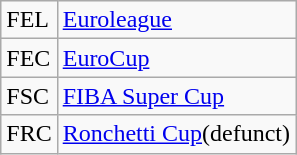<table class="wikitable">
<tr>
<td>FEL</td>
<td><a href='#'>Euroleague</a></td>
</tr>
<tr>
<td>FEC</td>
<td><a href='#'>EuroCup</a></td>
</tr>
<tr>
<td>FSC</td>
<td><a href='#'>FIBA Super Cup</a></td>
</tr>
<tr>
<td>FRC</td>
<td><a href='#'>Ronchetti Cup</a>(defunct)</td>
</tr>
</table>
